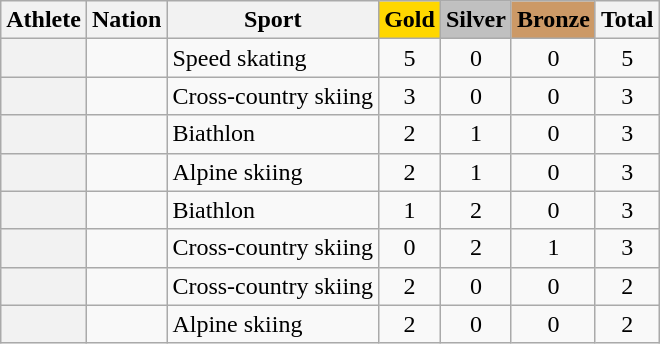<table class="wikitable sortable plainrowheaders" style="text-align:center">
<tr>
<th scope=col>Athlete</th>
<th scope=col>Nation</th>
<th scope=col>Sport</th>
<th scope=col style="background-color: gold"><strong>Gold</strong></th>
<th scope=col style="background-color: silver"><strong>Silver</strong></th>
<th scope=col style="background-color: #cc9966"><strong>Bronze</strong></th>
<th scope=col>Total</th>
</tr>
<tr>
<th scope=row align=left></th>
<td align=left></td>
<td align=left>Speed skating</td>
<td>5</td>
<td>0</td>
<td>0</td>
<td>5</td>
</tr>
<tr>
<th scope=row align=left></th>
<td align=left></td>
<td align=left>Cross-country skiing</td>
<td>3</td>
<td>0</td>
<td>0</td>
<td>3</td>
</tr>
<tr>
<th scope=row align=left></th>
<td align=left></td>
<td align=left>Biathlon</td>
<td>2</td>
<td>1</td>
<td>0</td>
<td>3</td>
</tr>
<tr>
<th scope=row align=left></th>
<td align=left></td>
<td align=left>Alpine skiing</td>
<td>2</td>
<td>1</td>
<td>0</td>
<td>3</td>
</tr>
<tr>
<th scope=row align=left></th>
<td align=left></td>
<td align=left>Biathlon</td>
<td>1</td>
<td>2</td>
<td>0</td>
<td>3</td>
</tr>
<tr>
<th scope=row align=left></th>
<td align=left></td>
<td align=left>Cross-country skiing</td>
<td>0</td>
<td>2</td>
<td>1</td>
<td>3</td>
</tr>
<tr>
<th scope=row align=left></th>
<td align=left></td>
<td align=left>Cross-country skiing</td>
<td>2</td>
<td>0</td>
<td>0</td>
<td>2</td>
</tr>
<tr>
<th scope=row align=left></th>
<td align=left></td>
<td align=left>Alpine skiing</td>
<td>2</td>
<td>0</td>
<td>0</td>
<td>2</td>
</tr>
</table>
